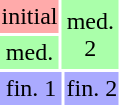<table>
<tr align=center>
<td style="width:30px; background:#faa; height:20px;">initial</td>
<td style="background:#afa; width:30px;" colspan="2" rowspan="2">med.<br>2</td>
</tr>
<tr align=center>
<td style="background:#afa; height:20px;">med.</td>
</tr>
<tr style="text-align:center; background:#aaf;">
<td colspan="2" style="height:20px;">fin. 1</td>
<td>fin. 2</td>
</tr>
</table>
